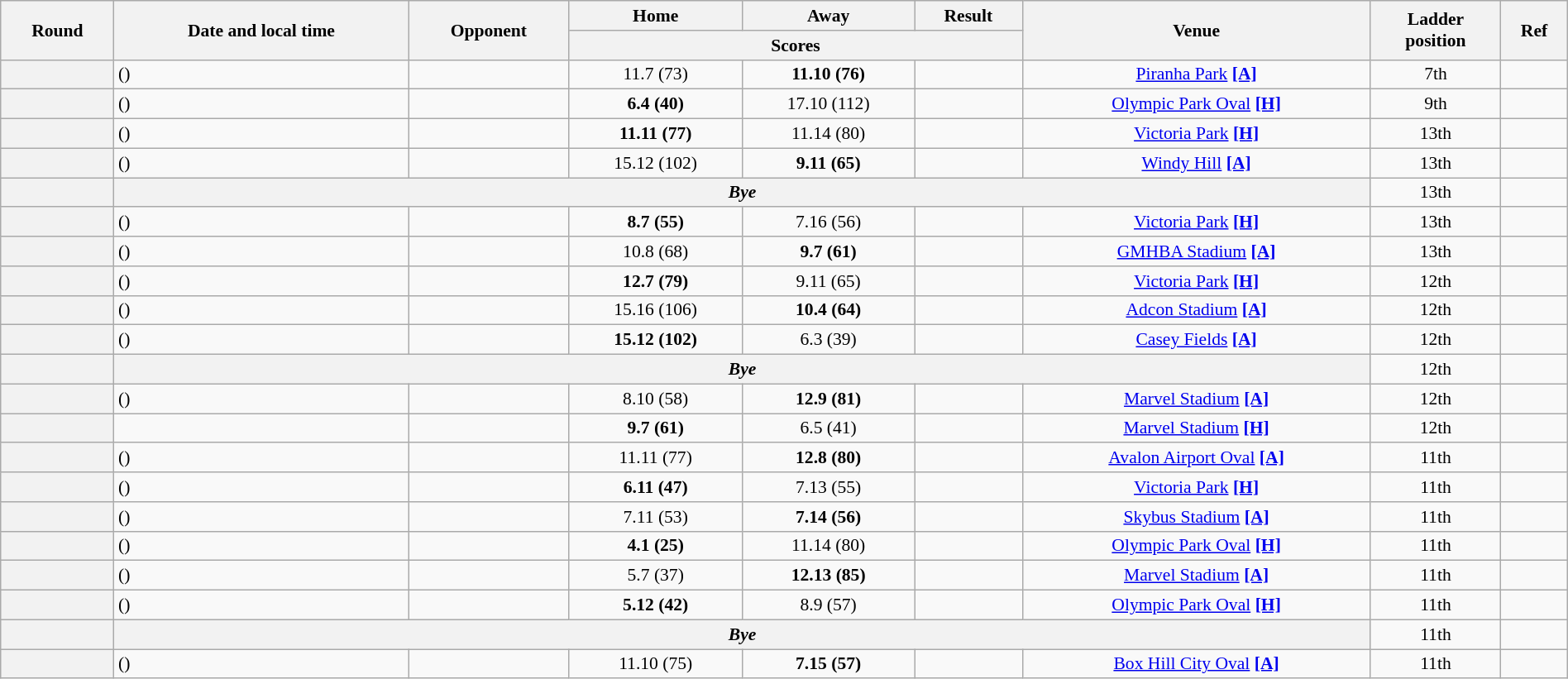<table class="wikitable plainrowheaders" style="font-size:90%; width:100%; text-align:center;">
<tr>
<th scope="col" rowspan="2">Round</th>
<th scope="col" rowspan="2">Date and local time</th>
<th scope="col" rowspan="2">Opponent</th>
<th scope="col">Home</th>
<th scope="col">Away</th>
<th scope="col">Result</th>
<th scope="col" rowspan="2">Venue</th>
<th scope="col" rowspan="2">Ladder<br>position</th>
<th scope="col" class="unsortable" rowspan=2>Ref</th>
</tr>
<tr>
<th scope="col" colspan="3">Scores</th>
</tr>
<tr>
<th scope="row"></th>
<td align=left> ()</td>
<td align=left></td>
<td>11.7 (73)</td>
<td><strong>11.10 (76)</strong></td>
<td></td>
<td><a href='#'>Piranha Park</a> <a href='#'><strong>[A]</strong></a></td>
<td>7th</td>
<td></td>
</tr>
<tr>
<th scope="row"></th>
<td align=left> ()</td>
<td align=left></td>
<td><strong>6.4 (40)</strong></td>
<td>17.10 (112)</td>
<td></td>
<td><a href='#'>Olympic Park Oval</a> <a href='#'><strong>[H]</strong></a></td>
<td>9th</td>
<td></td>
</tr>
<tr>
<th scope="row"></th>
<td align=left> ()</td>
<td align=left></td>
<td><strong>11.11 (77)</strong></td>
<td>11.14 (80)</td>
<td></td>
<td><a href='#'>Victoria Park</a> <a href='#'><strong>[H]</strong></a></td>
<td>13th</td>
<td></td>
</tr>
<tr>
<th scope="row"></th>
<td align=left> ()</td>
<td align=left></td>
<td>15.12 (102)</td>
<td><strong>9.11 (65)</strong></td>
<td></td>
<td><a href='#'>Windy Hill</a> <a href='#'><strong>[A]</strong></a></td>
<td>13th</td>
<td></td>
</tr>
<tr>
<th scope="row"></th>
<th colspan=6><span><em>Bye</em></span></th>
<td>13th</td>
<td></td>
</tr>
<tr>
<th scope="row"></th>
<td align=left> ()</td>
<td align=left></td>
<td><strong>8.7 (55)</strong></td>
<td>7.16 (56)</td>
<td></td>
<td><a href='#'>Victoria Park</a> <a href='#'><strong>[H]</strong></a></td>
<td>13th</td>
<td></td>
</tr>
<tr>
<th scope="row"></th>
<td align=left> ()</td>
<td align=left></td>
<td>10.8 (68)</td>
<td><strong>9.7 (61)</strong></td>
<td></td>
<td><a href='#'>GMHBA Stadium</a> <a href='#'><strong>[A]</strong></a></td>
<td>13th</td>
<td></td>
</tr>
<tr>
<th scope="row"></th>
<td align=left> ()</td>
<td align=left></td>
<td><strong>12.7 (79)</strong></td>
<td>9.11 (65)</td>
<td></td>
<td><a href='#'>Victoria Park</a> <a href='#'><strong>[H]</strong></a></td>
<td>12th</td>
<td></td>
</tr>
<tr>
<th scope="row"></th>
<td align=left> ()</td>
<td align=left></td>
<td>15.16 (106)</td>
<td><strong>10.4 (64)</strong></td>
<td></td>
<td><a href='#'>Adcon Stadium</a> <a href='#'><strong>[A]</strong></a></td>
<td>12th</td>
<td></td>
</tr>
<tr>
<th scope="row"></th>
<td align=left> ()</td>
<td align=left></td>
<td><strong> 15.12 (102)</strong></td>
<td>6.3 (39)</td>
<td></td>
<td><a href='#'>Casey Fields</a> <a href='#'><strong>[A]</strong></a></td>
<td>12th</td>
<td></td>
</tr>
<tr>
<th scope="row"></th>
<th colspan=6><span><em>Bye</em></span></th>
<td>12th</td>
<td></td>
</tr>
<tr>
<th scope="row"></th>
<td align=left> ()</td>
<td align=left></td>
<td>8.10 (58)</td>
<td><strong>12.9 (81)</strong></td>
<td></td>
<td><a href='#'>Marvel Stadium</a> <a href='#'><strong>[A]</strong></a></td>
<td>12th</td>
<td></td>
</tr>
<tr>
<th scope="row"></th>
<td align=left> </td>
<td align=left></td>
<td><strong>9.7 (61)</strong></td>
<td>6.5 (41)</td>
<td></td>
<td><a href='#'>Marvel Stadium</a> <a href='#'><strong>[H]</strong></a></td>
<td>12th</td>
<td></td>
</tr>
<tr>
<th scope="row"></th>
<td align=left> ()</td>
<td align=left></td>
<td>11.11 (77)</td>
<td><strong>12.8  (80)</strong></td>
<td></td>
<td><a href='#'>Avalon Airport Oval</a> <a href='#'><strong>[A]</strong></a></td>
<td>11th</td>
<td></td>
</tr>
<tr>
<th scope="row"></th>
<td align=left> ()</td>
<td align=left></td>
<td><strong>6.11 (47)</strong></td>
<td>7.13 (55)</td>
<td></td>
<td><a href='#'>Victoria Park</a> <a href='#'><strong>[H]</strong></a></td>
<td>11th</td>
<td></td>
</tr>
<tr>
<th scope="row"></th>
<td align=left> ()</td>
<td align=left></td>
<td>7.11 (53)</td>
<td><strong>7.14 (56)</strong></td>
<td></td>
<td><a href='#'>Skybus Stadium</a> <a href='#'><strong>[A]</strong></a></td>
<td>11th</td>
<td></td>
</tr>
<tr>
<th scope="row"></th>
<td align=left> ()</td>
<td align=left></td>
<td><strong>4.1 (25)</strong></td>
<td>11.14 (80)</td>
<td></td>
<td><a href='#'>Olympic Park Oval</a> <a href='#'><strong>[H]</strong></a></td>
<td>11th</td>
<td></td>
</tr>
<tr>
<th scope="row"></th>
<td align=left> ()</td>
<td align=left></td>
<td>5.7 (37)</td>
<td><strong>12.13 (85)</strong></td>
<td></td>
<td><a href='#'>Marvel Stadium</a> <a href='#'><strong>[A]</strong></a></td>
<td>11th</td>
<td></td>
</tr>
<tr>
<th scope="row"></th>
<td align=left> ()</td>
<td align=left></td>
<td><strong>5.12 (42)</strong></td>
<td>8.9 (57)</td>
<td></td>
<td><a href='#'>Olympic Park Oval</a> <a href='#'><strong>[H]</strong></a></td>
<td>11th</td>
<td></td>
</tr>
<tr>
<th scope="row"></th>
<th colspan=6><span><em>Bye</em></span></th>
<td>11th</td>
<td></td>
</tr>
<tr>
<th scope="row"></th>
<td align=left> ()</td>
<td align=left></td>
<td>11.10 (75)</td>
<td><strong>7.15 (57)</strong></td>
<td></td>
<td><a href='#'>Box Hill City Oval</a> <a href='#'><strong>[A]</strong></a></td>
<td>11th</td>
<td></td>
</tr>
</table>
